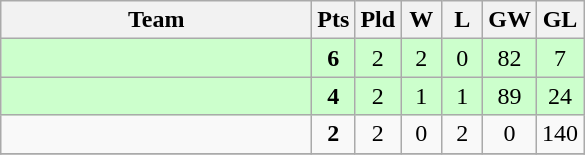<table class="wikitable" style="text-align:center">
<tr>
<th width=200>Team</th>
<th width=20>Pts</th>
<th width=20>Pld</th>
<th width=20>W</th>
<th width=20>L</th>
<th width=20>GW</th>
<th width=20>GL</th>
</tr>
<tr bgcolor="ccffcc">
<td style="text-align:left;"></td>
<td><strong>6</strong></td>
<td>2</td>
<td>2</td>
<td>0</td>
<td>82</td>
<td>7</td>
</tr>
<tr bgcolor="ccffcc">
<td style="text-align:left;"></td>
<td><strong>4</strong></td>
<td>2</td>
<td>1</td>
<td>1</td>
<td>89</td>
<td>24</td>
</tr>
<tr>
<td style="text-align:left;"></td>
<td><strong>2</strong></td>
<td>2</td>
<td>0</td>
<td>2</td>
<td>0</td>
<td>140</td>
</tr>
<tr>
</tr>
</table>
